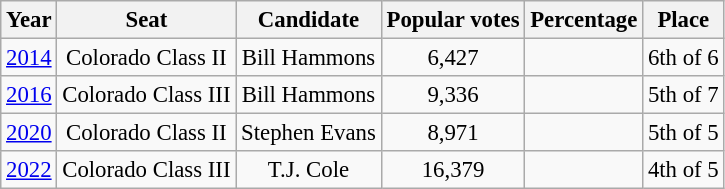<table class="wikitable" style="text-align:center; font-size:95%">
<tr>
<th>Year</th>
<th>Seat</th>
<th>Candidate</th>
<th>Popular votes</th>
<th>Percentage</th>
<th>Place</th>
</tr>
<tr>
<td><a href='#'>2014</a></td>
<td>Colorado Class II</td>
<td>Bill Hammons</td>
<td>6,427</td>
<td></td>
<td>6th of 6</td>
</tr>
<tr>
<td><a href='#'>2016</a></td>
<td>Colorado Class III</td>
<td>Bill Hammons</td>
<td>9,336</td>
<td></td>
<td>5th of 7</td>
</tr>
<tr>
<td><a href='#'>2020</a></td>
<td>Colorado Class II</td>
<td>Stephen Evans</td>
<td>8,971</td>
<td></td>
<td>5th of 5</td>
</tr>
<tr>
<td><a href='#'>2022</a></td>
<td>Colorado Class III</td>
<td>T.J. Cole</td>
<td>16,379</td>
<td></td>
<td>4th of 5</td>
</tr>
</table>
